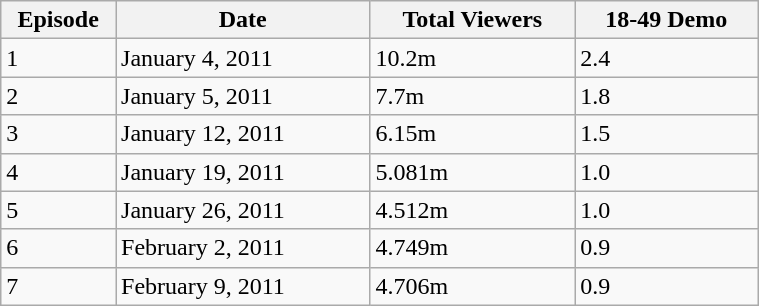<table class="wikitable" style="width:40%;">
<tr>
<th style="width:1%;">Episode</th>
<th style="width:7%;">Date</th>
<th style="width:5%;">Total Viewers</th>
<th style="width:5%;">18-49 Demo</th>
</tr>
<tr>
<td>1</td>
<td>January 4, 2011</td>
<td>10.2m</td>
<td>2.4</td>
</tr>
<tr>
<td>2</td>
<td>January 5, 2011</td>
<td>7.7m</td>
<td>1.8</td>
</tr>
<tr>
<td>3</td>
<td>January 12, 2011</td>
<td>6.15m</td>
<td>1.5</td>
</tr>
<tr>
<td>4</td>
<td>January 19, 2011</td>
<td>5.081m</td>
<td>1.0</td>
</tr>
<tr>
<td>5</td>
<td>January 26, 2011</td>
<td>4.512m</td>
<td>1.0</td>
</tr>
<tr>
<td>6</td>
<td>February 2, 2011</td>
<td>4.749m</td>
<td>0.9</td>
</tr>
<tr>
<td>7</td>
<td>February 9, 2011</td>
<td>4.706m</td>
<td>0.9</td>
</tr>
</table>
